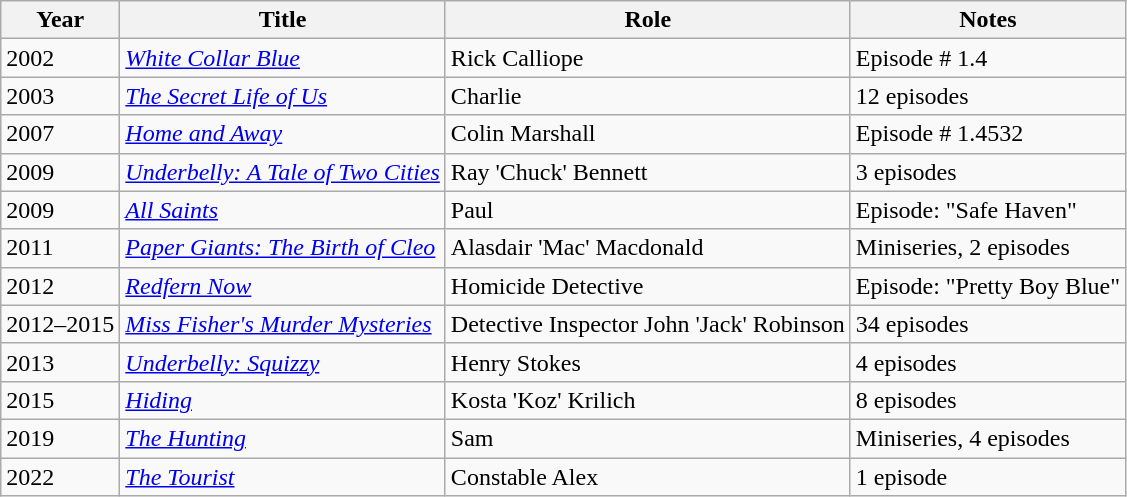<table class="wikitable">
<tr>
<th>Year</th>
<th>Title</th>
<th>Role</th>
<th>Notes</th>
</tr>
<tr>
<td>2002</td>
<td><em><a href='#'>White Collar Blue</a></em></td>
<td>Rick Calliope</td>
<td>Episode # 1.4</td>
</tr>
<tr>
<td>2003</td>
<td><em><a href='#'>The Secret Life of Us</a></em></td>
<td>Charlie</td>
<td>12 episodes</td>
</tr>
<tr>
<td>2007</td>
<td><em><a href='#'>Home and Away</a></em></td>
<td>Colin Marshall</td>
<td>Episode # 1.4532</td>
</tr>
<tr>
<td>2009</td>
<td><em><a href='#'>Underbelly: A Tale of Two Cities</a></em></td>
<td>Ray 'Chuck' Bennett</td>
<td>3 episodes</td>
</tr>
<tr>
<td>2009</td>
<td><em><a href='#'>All Saints</a></em></td>
<td>Paul</td>
<td>Episode: "Safe Haven"</td>
</tr>
<tr>
<td>2011</td>
<td><em><a href='#'>Paper Giants: The Birth of Cleo</a></em></td>
<td>Alasdair 'Mac' Macdonald</td>
<td>Miniseries, 2 episodes</td>
</tr>
<tr>
<td>2012</td>
<td><em><a href='#'>Redfern Now</a></em></td>
<td>Homicide Detective</td>
<td>Episode: "Pretty Boy Blue"</td>
</tr>
<tr>
<td>2012–2015</td>
<td><em><a href='#'>Miss Fisher's Murder Mysteries</a></em></td>
<td>Detective Inspector John 'Jack' Robinson</td>
<td>34 episodes</td>
</tr>
<tr>
<td>2013</td>
<td><em><a href='#'>Underbelly: Squizzy</a></em></td>
<td>Henry Stokes</td>
<td>4 episodes</td>
</tr>
<tr>
<td>2015</td>
<td><em><a href='#'>Hiding</a></em></td>
<td>Kosta 'Koz' Krilich</td>
<td>8 episodes</td>
</tr>
<tr>
<td>2019</td>
<td><em><a href='#'>The Hunting</a></em></td>
<td>Sam</td>
<td>Miniseries, 4 episodes</td>
</tr>
<tr>
<td>2022</td>
<td><em><a href='#'>The Tourist</a></em></td>
<td>Constable Alex</td>
<td>1 episode</td>
</tr>
</table>
